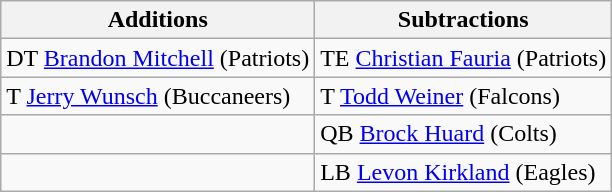<table class="wikitable">
<tr>
<th>Additions</th>
<th>Subtractions</th>
</tr>
<tr>
<td>DT <a href='#'>Brandon Mitchell</a> (Patriots)</td>
<td>TE <a href='#'>Christian Fauria</a> (Patriots)</td>
</tr>
<tr>
<td>T <a href='#'>Jerry Wunsch</a> (Buccaneers)</td>
<td>T <a href='#'>Todd Weiner</a> (Falcons)</td>
</tr>
<tr>
<td></td>
<td>QB <a href='#'>Brock Huard</a> (Colts)</td>
</tr>
<tr>
<td></td>
<td>LB <a href='#'>Levon Kirkland</a> (Eagles)</td>
</tr>
</table>
